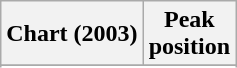<table class="wikitable sortable">
<tr>
<th>Chart (2003)</th>
<th>Peak<br>position</th>
</tr>
<tr>
</tr>
<tr>
</tr>
</table>
